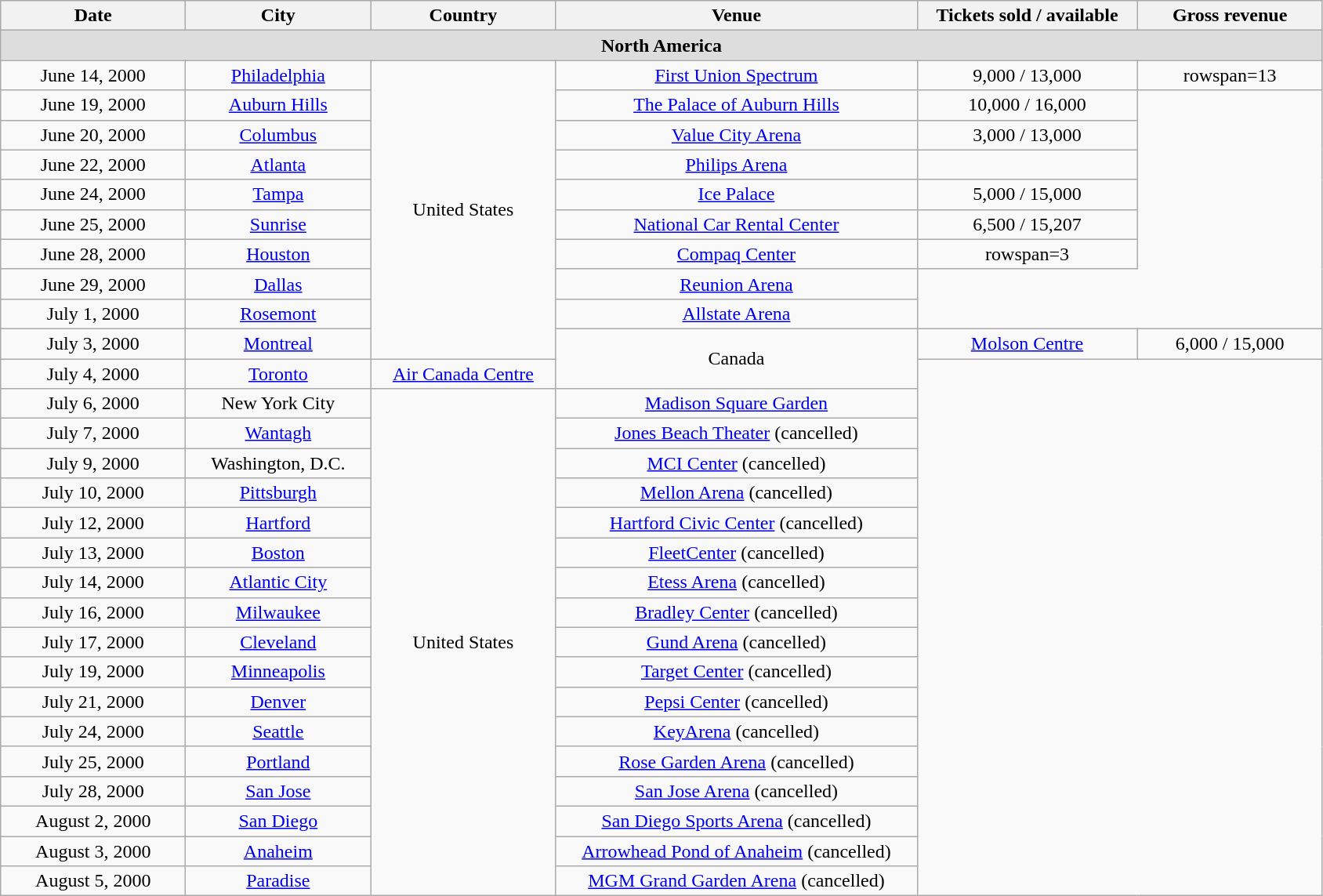<table class="wikitable" style="text-align:center">
<tr>
<th width="150">Date</th>
<th width="150">City</th>
<th width="150">Country</th>
<th width="300">Venue</th>
<th width="180">Tickets sold / available</th>
<th width="150">Gross revenue</th>
</tr>
<tr bgcolor="#DDDDDD">
<td colspan=6><strong>North America</strong></td>
</tr>
<tr>
<td>June 14, 2000</td>
<td><a href='#'>Philadelphia</a></td>
<td rowspan="10">United States</td>
<td><a href='#'>First Union Spectrum</a></td>
<td>9,000 / 13,000</td>
<td>rowspan=13 </td>
</tr>
<tr>
<td>June 19, 2000</td>
<td><a href='#'>Auburn Hills</a></td>
<td><a href='#'>The Palace of Auburn Hills</a></td>
<td>10,000 / 16,000</td>
</tr>
<tr>
<td>June 20, 2000</td>
<td><a href='#'>Columbus</a></td>
<td><a href='#'>Value City Arena</a></td>
<td>3,000 / 13,000</td>
</tr>
<tr>
<td>June 22, 2000</td>
<td><a href='#'>Atlanta</a></td>
<td><a href='#'>Philips Arena</a></td>
<td></td>
</tr>
<tr>
<td>June 24, 2000</td>
<td><a href='#'>Tampa</a></td>
<td><a href='#'>Ice Palace</a></td>
<td>5,000 / 15,000</td>
</tr>
<tr>
<td>June 25, 2000</td>
<td><a href='#'>Sunrise</a></td>
<td><a href='#'>National Car Rental Center</a></td>
<td>6,500 / 15,207</td>
</tr>
<tr>
<td>June 28, 2000</td>
<td><a href='#'>Houston</a></td>
<td><a href='#'>Compaq Center</a></td>
<td>rowspan=3 </td>
</tr>
<tr>
<td>June 29, 2000</td>
<td><a href='#'>Dallas</a></td>
<td><a href='#'>Reunion Arena</a></td>
</tr>
<tr>
<td>July 1, 2000</td>
<td><a href='#'>Rosemont</a></td>
<td><a href='#'>Allstate Arena</a></td>
</tr>
<tr>
<td>July 3, 2000</td>
<td><a href='#'>Montreal</a></td>
<td rowspan="2">Canada</td>
<td><a href='#'>Molson Centre</a></td>
<td>6,000 / 15,000</td>
</tr>
<tr>
<td>July 4, 2000</td>
<td><a href='#'>Toronto</a></td>
<td><a href='#'>Air Canada Centre</a></td>
</tr>
<tr>
<td>July 6, 2000</td>
<td>New York City</td>
<td rowspan="17">United States</td>
<td><a href='#'>Madison Square Garden</a></td>
</tr>
<tr>
<td>July 7, 2000</td>
<td><a href='#'>Wantagh</a></td>
<td><a href='#'>Jones Beach Theater</a> (cancelled)</td>
</tr>
<tr>
<td>July 9, 2000</td>
<td>Washington, D.C.</td>
<td><a href='#'>MCI Center</a> (cancelled)</td>
</tr>
<tr>
<td>July 10, 2000</td>
<td><a href='#'>Pittsburgh</a></td>
<td><a href='#'>Mellon Arena</a> (cancelled)</td>
</tr>
<tr>
<td>July 12, 2000</td>
<td><a href='#'>Hartford</a></td>
<td><a href='#'>Hartford Civic Center</a> (cancelled)</td>
</tr>
<tr>
<td>July 13, 2000</td>
<td><a href='#'>Boston</a></td>
<td><a href='#'>FleetCenter</a> (cancelled)</td>
</tr>
<tr>
<td>July 14, 2000</td>
<td><a href='#'>Atlantic City</a></td>
<td><a href='#'>Etess Arena</a> (cancelled)</td>
</tr>
<tr>
<td>July 16, 2000</td>
<td><a href='#'>Milwaukee</a></td>
<td><a href='#'>Bradley Center</a> (cancelled)</td>
</tr>
<tr>
<td>July 17, 2000</td>
<td><a href='#'>Cleveland</a></td>
<td><a href='#'>Gund Arena</a> (cancelled)</td>
</tr>
<tr>
<td>July 19, 2000</td>
<td><a href='#'>Minneapolis</a></td>
<td><a href='#'>Target Center</a> (cancelled)</td>
</tr>
<tr>
<td>July 21, 2000</td>
<td><a href='#'>Denver</a></td>
<td><a href='#'>Pepsi Center</a> (cancelled)</td>
</tr>
<tr>
<td>July 24, 2000</td>
<td><a href='#'>Seattle</a></td>
<td><a href='#'>KeyArena</a> (cancelled)</td>
</tr>
<tr>
<td>July 25, 2000</td>
<td><a href='#'>Portland</a></td>
<td><a href='#'>Rose Garden Arena</a> (cancelled)</td>
</tr>
<tr>
<td>July 28, 2000</td>
<td><a href='#'>San Jose</a></td>
<td><a href='#'>San Jose Arena</a> (cancelled)</td>
</tr>
<tr>
<td>August 2, 2000</td>
<td><a href='#'>San Diego</a></td>
<td><a href='#'>San Diego Sports Arena</a> (cancelled)</td>
</tr>
<tr>
<td>August 3, 2000</td>
<td><a href='#'>Anaheim</a></td>
<td><a href='#'>Arrowhead Pond of Anaheim</a> (cancelled)</td>
</tr>
<tr>
<td>August 5, 2000</td>
<td><a href='#'>Paradise</a></td>
<td><a href='#'>MGM Grand Garden Arena</a> (cancelled)</td>
</tr>
</table>
